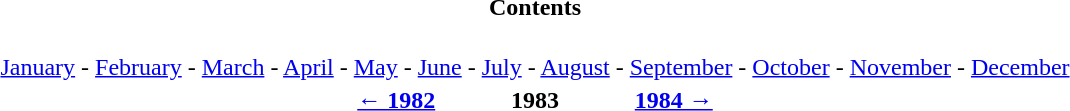<table class="toc hlist" id="toc" summary="Contents" style="margin-left:auto; margin-right:auto; text-align:center;">
<tr>
<th></th>
<th width="125">Contents</th>
<th></th>
</tr>
<tr>
<td colspan="3"><br><a href='#'>January</a> - <a href='#'>February</a> - <a href='#'>March</a> - <a href='#'>April</a> - <a href='#'>May</a> - <a href='#'>June</a> - <a href='#'>July</a> - <a href='#'>August</a> - <a href='#'>September</a> - <a href='#'>October</a> - <a href='#'>November</a> - <a href='#'>December</a></td>
</tr>
<tr>
<th align="right" width="310"><a href='#'>← 1982</a></th>
<th width="125">1983</th>
<th align="left" width="310"><a href='#'>1984 →</a></th>
</tr>
</table>
